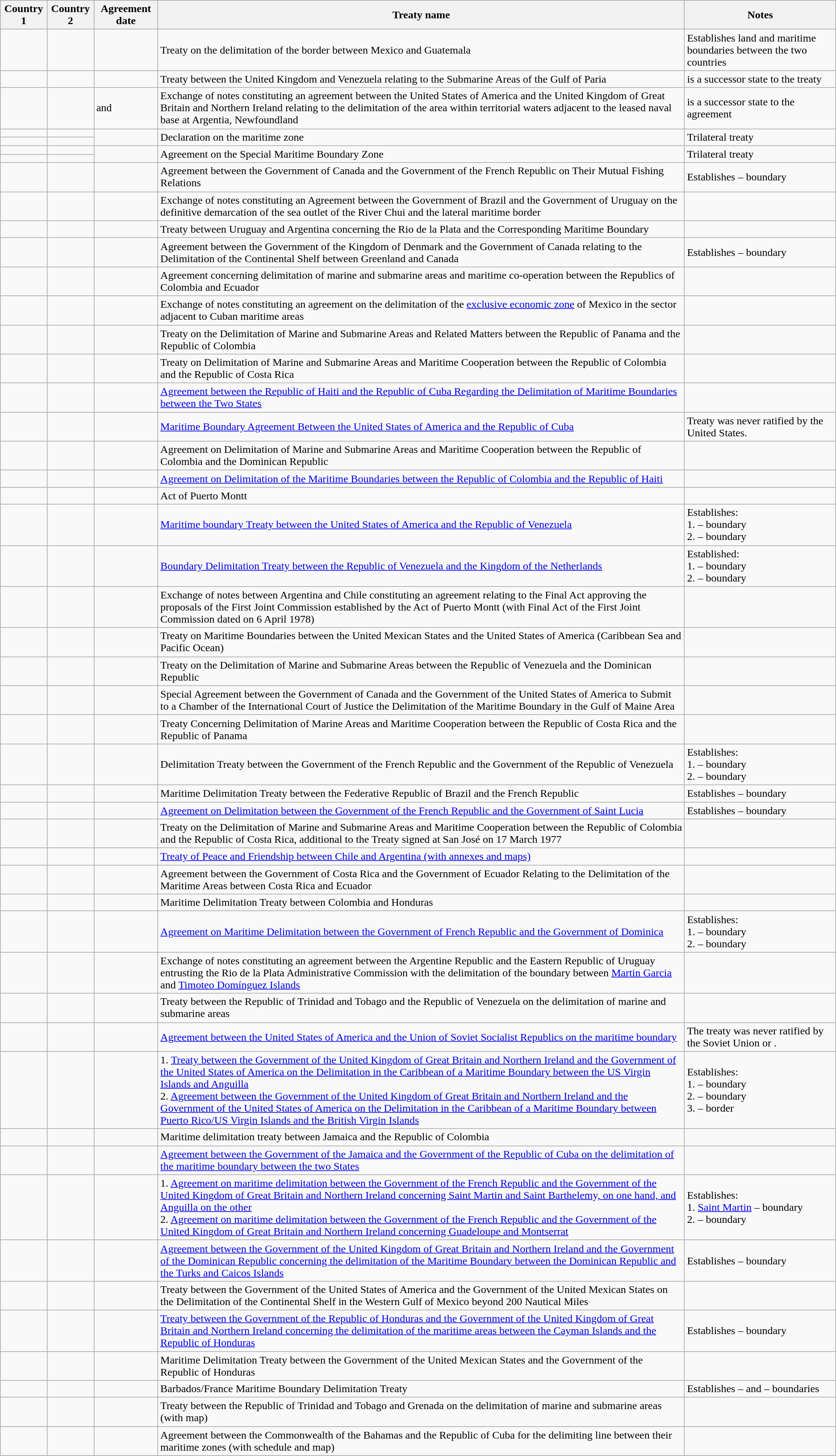<table class="wikitable sortable">
<tr>
<th>Country 1</th>
<th>Country 2</th>
<th>Agreement date</th>
<th>Treaty name</th>
<th>Notes</th>
</tr>
<tr>
<td></td>
<td></td>
<td></td>
<td>Treaty on the delimitation of the border between Mexico and Guatemala</td>
<td>Establishes land and maritime boundaries between the two countries</td>
</tr>
<tr>
<td></td>
<td></td>
<td></td>
<td>Treaty between the United Kingdom and Venezuela relating to the Submarine Areas of the Gulf of Paria</td>
<td> is a successor state to the treaty</td>
</tr>
<tr>
<td></td>
<td></td>
<td> and </td>
<td>Exchange of notes constituting an agreement between the United States of America and the United Kingdom of Great Britain and Northern Ireland relating to the delimitation of the area within territorial waters adjacent to the leased naval base at Argentia, Newfoundland</td>
<td> is a successor state to the agreement</td>
</tr>
<tr>
<td></td>
<td></td>
<td rowspan="2"></td>
<td rowspan="2">Declaration on the maritime zone</td>
<td rowspan="2">Trilateral treaty</td>
</tr>
<tr>
<td></td>
<td></td>
</tr>
<tr>
<td></td>
<td></td>
<td rowspan="2"></td>
<td rowspan="2">Agreement on the Special Maritime Boundary Zone</td>
<td rowspan="2">Trilateral treaty</td>
</tr>
<tr>
<td></td>
<td></td>
</tr>
<tr>
<td></td>
<td></td>
<td></td>
<td>Agreement between the Government of Canada and the Government of the French Republic on Their Mutual Fishing Relations</td>
<td>Establishes  –  boundary</td>
</tr>
<tr>
<td></td>
<td></td>
<td></td>
<td>Exchange of notes constituting an Agreement between the Government of Brazil and the Government of Uruguay on the definitive demarcation of the sea outlet of the River Chui and the lateral maritime border</td>
<td></td>
</tr>
<tr>
<td></td>
<td></td>
<td></td>
<td>Treaty between Uruguay and Argentina concerning the Rio de la Plata and the Corresponding Maritime Boundary</td>
<td></td>
</tr>
<tr>
<td></td>
<td></td>
<td></td>
<td>Agreement between the Government of the Kingdom of Denmark and the Government of Canada relating to the Delimitation of the Continental Shelf between Greenland and Canada</td>
<td>Establishes  –  boundary</td>
</tr>
<tr>
<td></td>
<td></td>
<td></td>
<td>Agreement concerning delimitation of marine and submarine areas and maritime co-operation between the Republics of Colombia and Ecuador</td>
<td></td>
</tr>
<tr>
<td></td>
<td></td>
<td></td>
<td>Exchange of notes constituting an agreement on the delimitation of the <a href='#'>exclusive economic zone</a> of Mexico in the sector adjacent to Cuban maritime areas</td>
<td></td>
</tr>
<tr>
<td></td>
<td></td>
<td></td>
<td>Treaty on the Delimitation of Marine and Submarine Areas and Related Matters between the Republic of Panama and the Republic of Colombia</td>
<td></td>
</tr>
<tr>
<td></td>
<td></td>
<td></td>
<td>Treaty on Delimitation of Marine and Submarine Areas and Maritime Cooperation between the Republic of Colombia and the Republic of Costa Rica</td>
<td></td>
</tr>
<tr>
<td></td>
<td></td>
<td></td>
<td><a href='#'>Agreement between the Republic of Haiti and the Republic of Cuba Regarding the Delimitation of Maritime Boundaries between the Two States</a></td>
<td></td>
</tr>
<tr>
<td></td>
<td></td>
<td></td>
<td><a href='#'>Maritime Boundary Agreement Between the United States of America and the Republic of Cuba</a></td>
<td>Treaty was never ratified by the United States.</td>
</tr>
<tr>
<td></td>
<td></td>
<td></td>
<td>Agreement on Delimitation of Marine and Submarine Areas and Maritime Cooperation between the Republic of Colombia and the Dominican Republic</td>
<td></td>
</tr>
<tr>
<td></td>
<td></td>
<td></td>
<td><a href='#'>Agreement on Delimitation of the Maritime Boundaries between the Republic of Colombia and the Republic of Haiti</a></td>
<td></td>
</tr>
<tr>
<td></td>
<td></td>
<td></td>
<td>Act of Puerto Montt</td>
<td></td>
</tr>
<tr>
<td></td>
<td></td>
<td></td>
<td><a href='#'>Maritime boundary Treaty between the United States of America and the Republic of Venezuela</a></td>
<td>Establishes:<br>1.  –  boundary<br>2.  –  boundary</td>
</tr>
<tr>
<td></td>
<td></td>
<td></td>
<td><a href='#'>Boundary Delimitation Treaty between the Republic of Venezuela and the Kingdom of the Netherlands</a></td>
<td>Established:<br>1.  –  boundary<br>2.  –  boundary</td>
</tr>
<tr>
<td></td>
<td></td>
<td></td>
<td>Exchange of notes between Argentina and Chile constituting an agreement relating to the Final Act approving the proposals of the First Joint Commission established by the Act of Puerto Montt (with Final Act of the First Joint Commission dated on 6 April 1978)</td>
<td></td>
</tr>
<tr>
<td></td>
<td></td>
<td></td>
<td>Treaty on Maritime Boundaries between the United Mexican States and the United States of America (Caribbean Sea and Pacific Ocean)</td>
<td></td>
</tr>
<tr>
<td></td>
<td></td>
<td></td>
<td>Treaty on the Delimitation of Marine and Submarine Areas between the Republic of Venezuela and the Dominican Republic</td>
<td></td>
</tr>
<tr>
<td></td>
<td></td>
<td></td>
<td>Special Agreement between the Government of Canada and the Government of the United States of America to Submit to a Chamber of the International Court of Justice the Delimitation of the Maritime Boundary in the Gulf of Maine Area</td>
<td></td>
</tr>
<tr>
<td></td>
<td></td>
<td></td>
<td>Treaty Concerning Delimitation of Marine Areas and Maritime Cooperation between the Republic of Costa Rica and the Republic of Panama</td>
<td></td>
</tr>
<tr>
<td></td>
<td></td>
<td></td>
<td>Delimitation Treaty between the Government of the French Republic and the Government of the Republic of Venezuela</td>
<td>Establishes:<br>1.  –  boundary<br>2.  –  boundary</td>
</tr>
<tr>
<td></td>
<td></td>
<td></td>
<td>Maritime Delimitation Treaty between the Federative Republic of Brazil and the French Republic</td>
<td>Establishes  –  boundary</td>
</tr>
<tr>
<td></td>
<td></td>
<td></td>
<td><a href='#'>Agreement on Delimitation between the Government of the French Republic and the Government of Saint Lucia</a></td>
<td>Establishes  –  boundary</td>
</tr>
<tr>
<td></td>
<td></td>
<td></td>
<td>Treaty on the Delimitation of Marine and Submarine Areas and Maritime Cooperation between the Republic of Colombia and the Republic of Costa Rica, additional to the Treaty signed at San José on 17 March 1977</td>
<td></td>
</tr>
<tr>
<td></td>
<td></td>
<td></td>
<td><a href='#'>Treaty of Peace and Friendship between Chile and Argentina (with annexes and maps)</a></td>
<td></td>
</tr>
<tr>
<td></td>
<td></td>
<td></td>
<td>Agreement between the Government of Costa Rica and the Government of Ecuador Relating to the Delimitation of the Maritime Areas between Costa Rica and Ecuador</td>
<td></td>
</tr>
<tr>
<td></td>
<td></td>
<td></td>
<td>Maritime Delimitation Treaty between Colombia and Honduras</td>
<td></td>
</tr>
<tr>
<td></td>
<td></td>
<td></td>
<td><a href='#'>Agreement on Maritime Delimitation between the Government of French Republic and the Government of Dominica</a></td>
<td>Establishes:<br>1.  –  boundary<br>2.  –  boundary</td>
</tr>
<tr>
<td></td>
<td></td>
<td></td>
<td>Exchange of notes constituting an agreement between the Argentine Republic and the Eastern Republic of Uruguay entrusting the Rio de la Plata Administrative Commission with the delimitation of the boundary between <a href='#'>Martin Garcia</a> and <a href='#'>Timoteo Domínguez Islands</a></td>
<td></td>
</tr>
<tr>
<td></td>
<td></td>
<td></td>
<td>Treaty between the Republic of Trinidad and Tobago and the Republic of Venezuela on the delimitation of marine and submarine areas</td>
<td></td>
</tr>
<tr>
<td></td>
<td></td>
<td></td>
<td><a href='#'>Agreement between the United States of America and the Union of Soviet Socialist Republics on the maritime boundary</a></td>
<td>The treaty was never ratified by the Soviet Union or .</td>
</tr>
<tr>
<td></td>
<td></td>
<td></td>
<td>1. <a href='#'>Treaty between the Government of the United Kingdom of Great Britain and Northern Ireland and the Government of the United States of America on the Delimitation in the Caribbean of a Maritime Boundary between the US Virgin Islands and Anguilla</a><br>2. <a href='#'>Agreement between the Government of the United Kingdom of Great Britain and Northern Ireland and the Government of the United States of America on the Delimitation in the Caribbean of a Maritime Boundary between Puerto Rico/US Virgin Islands and the British Virgin Islands</a></td>
<td>Establishes:<br>1.  –  boundary<br>2.  –  boundary<br>3.  –  border</td>
</tr>
<tr>
<td></td>
<td></td>
<td></td>
<td>Maritime delimitation treaty between Jamaica and the Republic of Colombia</td>
<td></td>
</tr>
<tr>
<td></td>
<td></td>
<td></td>
<td><a href='#'>Agreement between the Government of the Jamaica and the Government of the Republic of Cuba on the delimitation of the maritime boundary between the two States</a></td>
<td></td>
</tr>
<tr>
<td></td>
<td></td>
<td></td>
<td>1. <a href='#'>Agreement on maritime delimitation between the Government of the French Republic and the Government of the United Kingdom of Great Britain and Northern Ireland concerning Saint Martin and Saint Barthelemy, on one hand, and Anguilla on the other</a><br>2. <a href='#'>Agreement on maritime delimitation between the Government of the French Republic and the Government of the United Kingdom of Great Britain and Northern Ireland concerning Guadeloupe and Montserrat</a></td>
<td>Establishes:<br>1.  <a href='#'>Saint Martin</a> –  boundary<br>2.  –  boundary</td>
</tr>
<tr>
<td></td>
<td></td>
<td></td>
<td><a href='#'>Agreement between the Government of the United Kingdom of Great Britain and Northern Ireland and the Government of the Dominican Republic concerning the delimitation of the Maritime Boundary between the Dominican Republic and the Turks and Caicos Islands</a></td>
<td>Establishes  –  boundary</td>
</tr>
<tr>
<td></td>
<td></td>
<td></td>
<td>Treaty between the Government of the United States of America and the Government of the United Mexican States on the Delimitation of the Continental Shelf in the Western Gulf of Mexico beyond 200 Nautical Miles</td>
<td></td>
</tr>
<tr>
<td></td>
<td></td>
<td></td>
<td><a href='#'>Treaty between the Government of the Republic of Honduras and the Government of the United Kingdom of Great Britain and Northern Ireland concerning the delimitation of the maritime areas between the Cayman Islands and the Republic of Honduras</a></td>
<td>Establishes  –  boundary</td>
</tr>
<tr>
<td></td>
<td></td>
<td></td>
<td>Maritime Delimitation Treaty between the Government of the United Mexican States and the Government of the Republic of Honduras</td>
<td></td>
</tr>
<tr>
<td></td>
<td></td>
<td></td>
<td>Barbados/France Maritime Boundary Delimitation Treaty</td>
<td>Establishes  –  and  –  boundaries</td>
</tr>
<tr>
<td></td>
<td></td>
<td></td>
<td>Treaty between the Republic of Trinidad and Tobago and Grenada on the delimitation of marine and submarine areas (with map)</td>
<td></td>
</tr>
<tr>
<td></td>
<td></td>
<td></td>
<td>Agreement between the Commonwealth of the Bahamas and the Republic of Cuba for the delimiting line between their maritime zones (with schedule and map)</td>
<td></td>
</tr>
</table>
